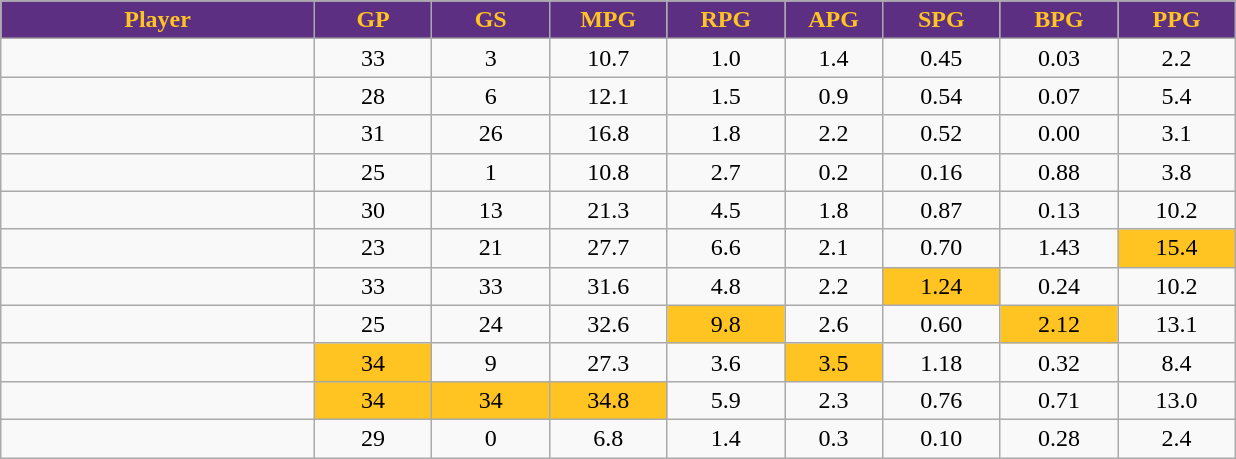<table class="wikitable sortable" style="text-align:center;">
<tr>
<th style="background:#5c2f83;color:#ffc322;" width="16%">Player</th>
<th style="background:#5c2f83;color:#ffc322;" width="6%">GP</th>
<th style="background:#5c2f83;color:#ffc322;" width="6%">GS</th>
<th style="background:#5c2f83;color:#ffc322;" width="6%">MPG</th>
<th style="background:#5c2f83;color:#ffc322;" width="6%">RPG</th>
<th style="background:#5c2f83;color:#ffc322;" width="5%">APG</th>
<th style="background:#5c2f83;color:#ffc322;" width="6%">SPG</th>
<th style="background:#5c2f83;color:#ffc322;" width="6%">BPG</th>
<th style="background:#5c2f83;color:#ffc322;" width="6%">PPG</th>
</tr>
<tr>
<td></td>
<td>33</td>
<td>3</td>
<td>10.7</td>
<td>1.0</td>
<td>1.4</td>
<td>0.45</td>
<td>0.03</td>
<td>2.2</td>
</tr>
<tr>
<td></td>
<td>28</td>
<td>6</td>
<td>12.1</td>
<td>1.5</td>
<td>0.9</td>
<td>0.54</td>
<td>0.07</td>
<td>5.4</td>
</tr>
<tr>
<td></td>
<td>31</td>
<td>26</td>
<td>16.8</td>
<td>1.8</td>
<td>2.2</td>
<td>0.52</td>
<td>0.00</td>
<td>3.1</td>
</tr>
<tr>
<td></td>
<td>25</td>
<td>1</td>
<td>10.8</td>
<td>2.7</td>
<td>0.2</td>
<td>0.16</td>
<td>0.88</td>
<td>3.8</td>
</tr>
<tr>
<td></td>
<td>30</td>
<td>13</td>
<td>21.3</td>
<td>4.5</td>
<td>1.8</td>
<td>0.87</td>
<td>0.13</td>
<td>10.2</td>
</tr>
<tr>
<td></td>
<td>23</td>
<td>21</td>
<td>27.7</td>
<td>6.6</td>
<td>2.1</td>
<td>0.70</td>
<td>1.43</td>
<td style="background:#ffc322">15.4</td>
</tr>
<tr>
<td></td>
<td>33</td>
<td>33</td>
<td>31.6</td>
<td>4.8</td>
<td>2.2</td>
<td style="background:#ffc322">1.24</td>
<td>0.24</td>
<td>10.2</td>
</tr>
<tr>
<td></td>
<td>25</td>
<td>24</td>
<td>32.6</td>
<td style="background:#ffc322">9.8</td>
<td>2.6</td>
<td>0.60</td>
<td style="background:#ffc322">2.12</td>
<td>13.1</td>
</tr>
<tr>
<td></td>
<td style="background:#ffc322">34</td>
<td>9</td>
<td>27.3</td>
<td>3.6</td>
<td style="background:#ffc322">3.5</td>
<td>1.18</td>
<td>0.32</td>
<td>8.4</td>
</tr>
<tr>
<td></td>
<td style="background:#ffc322">34</td>
<td style="background:#ffc322">34</td>
<td style="background:#ffc322">34.8</td>
<td>5.9</td>
<td>2.3</td>
<td>0.76</td>
<td>0.71</td>
<td>13.0</td>
</tr>
<tr>
<td></td>
<td>29</td>
<td>0</td>
<td>6.8</td>
<td>1.4</td>
<td>0.3</td>
<td>0.10</td>
<td>0.28</td>
<td>2.4</td>
</tr>
</table>
